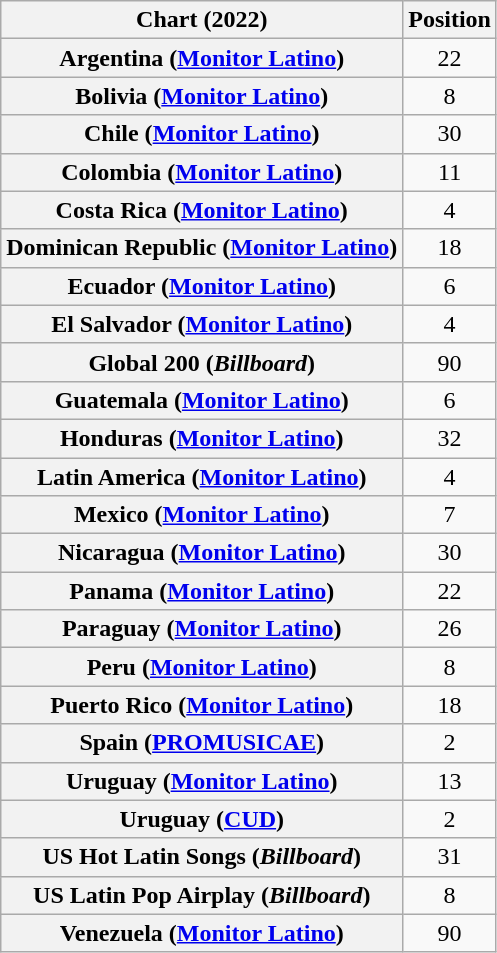<table class="wikitable sortable plainrowheaders" style="text-align:center">
<tr>
<th scope="col">Chart (2022)</th>
<th scope="col">Position</th>
</tr>
<tr>
<th scope="row">Argentina (<a href='#'>Monitor Latino</a>)</th>
<td>22</td>
</tr>
<tr>
<th scope="row">Bolivia (<a href='#'>Monitor Latino</a>)</th>
<td>8</td>
</tr>
<tr>
<th scope="row">Chile (<a href='#'>Monitor Latino</a>)</th>
<td>30</td>
</tr>
<tr>
<th scope="row">Colombia (<a href='#'>Monitor Latino</a>)</th>
<td>11</td>
</tr>
<tr>
<th scope="row">Costa Rica (<a href='#'>Monitor Latino</a>)</th>
<td>4</td>
</tr>
<tr>
<th scope="row">Dominican Republic (<a href='#'>Monitor Latino</a>)</th>
<td>18</td>
</tr>
<tr>
<th scope="row">Ecuador (<a href='#'>Monitor Latino</a>)</th>
<td>6</td>
</tr>
<tr>
<th scope="row">El Salvador (<a href='#'>Monitor Latino</a>)</th>
<td>4</td>
</tr>
<tr>
<th scope="row">Global 200 (<em>Billboard</em>)</th>
<td>90</td>
</tr>
<tr>
<th scope="row">Guatemala (<a href='#'>Monitor Latino</a>)</th>
<td>6</td>
</tr>
<tr>
<th scope="row">Honduras (<a href='#'>Monitor Latino</a>)</th>
<td>32</td>
</tr>
<tr>
<th scope="row">Latin America (<a href='#'>Monitor Latino</a>)</th>
<td>4</td>
</tr>
<tr>
<th scope="row">Mexico (<a href='#'>Monitor Latino</a>)</th>
<td>7</td>
</tr>
<tr>
<th scope="row">Nicaragua (<a href='#'>Monitor Latino</a>)</th>
<td>30</td>
</tr>
<tr>
<th scope="row">Panama (<a href='#'>Monitor Latino</a>)</th>
<td>22</td>
</tr>
<tr>
<th scope="row">Paraguay (<a href='#'>Monitor Latino</a>)</th>
<td>26</td>
</tr>
<tr>
<th scope="row">Peru (<a href='#'>Monitor Latino</a>)</th>
<td>8</td>
</tr>
<tr>
<th scope="row">Puerto Rico (<a href='#'>Monitor Latino</a>)</th>
<td>18</td>
</tr>
<tr>
<th scope="row">Spain (<a href='#'>PROMUSICAE</a>)</th>
<td>2</td>
</tr>
<tr>
<th scope="row">Uruguay (<a href='#'>Monitor Latino</a>)</th>
<td>13</td>
</tr>
<tr>
<th scope="row">Uruguay (<a href='#'>CUD</a>)</th>
<td>2</td>
</tr>
<tr>
<th scope="row">US Hot Latin Songs (<em>Billboard</em>)</th>
<td>31</td>
</tr>
<tr>
<th scope="row">US Latin Pop Airplay (<em>Billboard</em>)</th>
<td>8</td>
</tr>
<tr>
<th scope="row">Venezuela (<a href='#'>Monitor Latino</a>)</th>
<td>90</td>
</tr>
</table>
